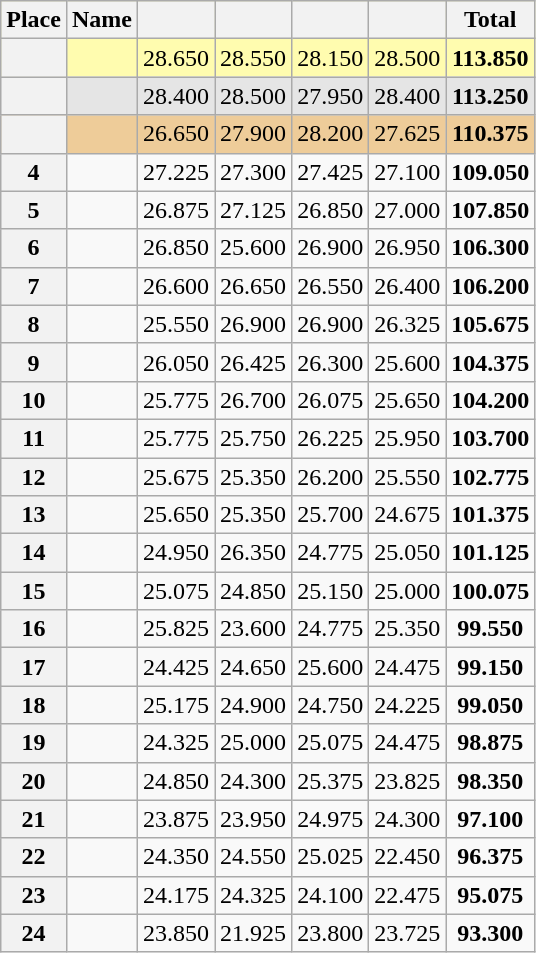<table class="wikitable sortable" style="text-align:center">
<tr bgcolor=fffcaf>
<th scope=col>Place</th>
<th scope=col>Name</th>
<th scope=col></th>
<th scope=col></th>
<th scope=col></th>
<th scope=col></th>
<th scope=col>Total</th>
</tr>
<tr bgcolor=fffcaf>
<th scope=row></th>
<td align=left></td>
<td>28.650</td>
<td>28.550</td>
<td>28.150</td>
<td>28.500</td>
<td><strong>113.850</strong></td>
</tr>
<tr bgcolor=e5e5e5>
<th scope=row></th>
<td align=left></td>
<td>28.400</td>
<td>28.500</td>
<td>27.950</td>
<td>28.400</td>
<td><strong>113.250</strong></td>
</tr>
<tr bgcolor=eecc99>
<th scope=row></th>
<td align=left></td>
<td>26.650</td>
<td>27.900</td>
<td>28.200</td>
<td>27.625</td>
<td><strong>110.375</strong></td>
</tr>
<tr>
<th scope=row><strong>4</strong></th>
<td align=left></td>
<td>27.225</td>
<td>27.300</td>
<td>27.425</td>
<td>27.100</td>
<td><strong>109.050</strong></td>
</tr>
<tr>
<th scope=row><strong>5</strong></th>
<td align=left></td>
<td>26.875</td>
<td>27.125</td>
<td>26.850</td>
<td>27.000</td>
<td><strong>107.850</strong></td>
</tr>
<tr>
<th scope=row><strong>6</strong></th>
<td align=left></td>
<td>26.850</td>
<td>25.600</td>
<td>26.900</td>
<td>26.950</td>
<td><strong>106.300</strong></td>
</tr>
<tr>
<th scope=row><strong>7</strong></th>
<td align=left></td>
<td>26.600</td>
<td>26.650</td>
<td>26.550</td>
<td>26.400</td>
<td><strong>106.200</strong></td>
</tr>
<tr>
<th scope=row><strong>8</strong></th>
<td align=left></td>
<td>25.550</td>
<td>26.900</td>
<td>26.900</td>
<td>26.325</td>
<td><strong>105.675</strong></td>
</tr>
<tr>
<th scope=row><strong>9</strong></th>
<td align=left></td>
<td>26.050</td>
<td>26.425</td>
<td>26.300</td>
<td>25.600</td>
<td><strong>104.375</strong></td>
</tr>
<tr>
<th scope=row><strong>10</strong></th>
<td align=left></td>
<td>25.775</td>
<td>26.700</td>
<td>26.075</td>
<td>25.650</td>
<td><strong>104.200</strong></td>
</tr>
<tr>
<th scope=row><strong>11</strong></th>
<td align=left></td>
<td>25.775</td>
<td>25.750</td>
<td>26.225</td>
<td>25.950</td>
<td><strong>103.700</strong></td>
</tr>
<tr>
<th scope=row><strong>12</strong></th>
<td align=left></td>
<td>25.675</td>
<td>25.350</td>
<td>26.200</td>
<td>25.550</td>
<td><strong>102.775</strong></td>
</tr>
<tr>
<th scope=row><strong>13</strong></th>
<td align=left></td>
<td>25.650</td>
<td>25.350</td>
<td>25.700</td>
<td>24.675</td>
<td><strong>101.375</strong></td>
</tr>
<tr>
<th scope=row><strong>14</strong></th>
<td align=left></td>
<td>24.950</td>
<td>26.350</td>
<td>24.775</td>
<td>25.050</td>
<td><strong>101.125</strong></td>
</tr>
<tr>
<th scope=row><strong>15</strong></th>
<td align=left></td>
<td>25.075</td>
<td>24.850</td>
<td>25.150</td>
<td>25.000</td>
<td><strong>100.075</strong></td>
</tr>
<tr>
<th scope=row><strong>16</strong></th>
<td align=left></td>
<td>25.825</td>
<td>23.600</td>
<td>24.775</td>
<td>25.350</td>
<td><strong>99.550</strong></td>
</tr>
<tr>
<th scope=row><strong>17</strong></th>
<td align=left></td>
<td>24.425</td>
<td>24.650</td>
<td>25.600</td>
<td>24.475</td>
<td><strong>99.150</strong></td>
</tr>
<tr>
<th scope=row><strong>18</strong></th>
<td align=left></td>
<td>25.175</td>
<td>24.900</td>
<td>24.750</td>
<td>24.225</td>
<td><strong>99.050</strong></td>
</tr>
<tr>
<th scope=row><strong>19</strong></th>
<td align=left></td>
<td>24.325</td>
<td>25.000</td>
<td>25.075</td>
<td>24.475</td>
<td><strong>98.875</strong></td>
</tr>
<tr>
<th scope=row><strong>20</strong></th>
<td align=left></td>
<td>24.850</td>
<td>24.300</td>
<td>25.375</td>
<td>23.825</td>
<td><strong>98.350</strong></td>
</tr>
<tr>
<th scope=row><strong>21</strong></th>
<td align=left></td>
<td>23.875</td>
<td>23.950</td>
<td>24.975</td>
<td>24.300</td>
<td><strong>97.100</strong></td>
</tr>
<tr>
<th scope=row><strong>22</strong></th>
<td align=left></td>
<td>24.350</td>
<td>24.550</td>
<td>25.025</td>
<td>22.450</td>
<td><strong>96.375</strong></td>
</tr>
<tr>
<th scope=row><strong>23</strong></th>
<td align=left></td>
<td>24.175</td>
<td>24.325</td>
<td>24.100</td>
<td>22.475</td>
<td><strong>95.075</strong></td>
</tr>
<tr>
<th scope=row><strong>24</strong></th>
<td align=left></td>
<td>23.850</td>
<td>21.925</td>
<td>23.800</td>
<td>23.725</td>
<td><strong>93.300</strong></td>
</tr>
</table>
